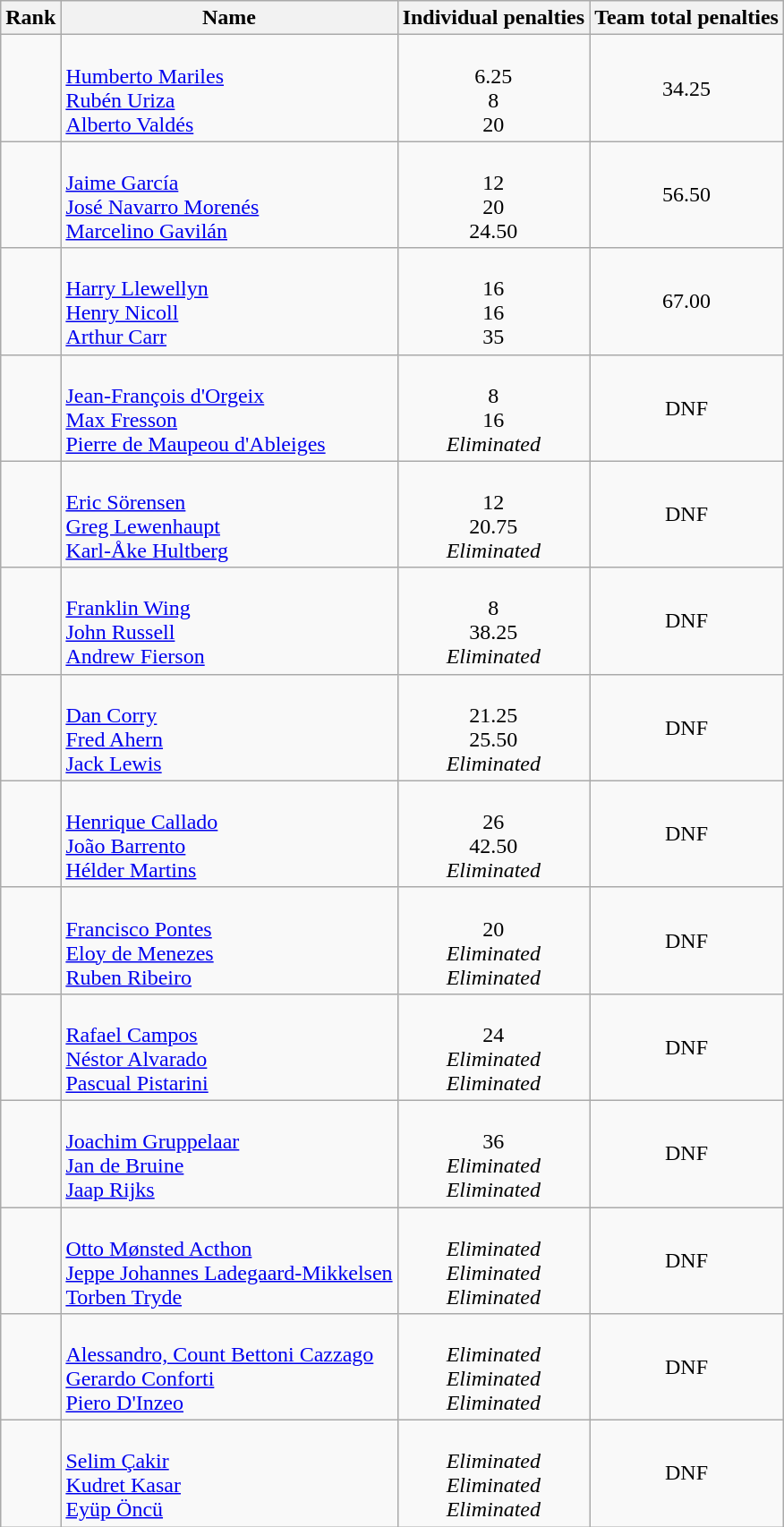<table class="wikitable" style="text-align:center;">
<tr>
<th>Rank</th>
<th>Name</th>
<th>Individual penalties</th>
<th>Team total penalties</th>
</tr>
<tr>
<td></td>
<td align="left"> <br> <a href='#'>Humberto Mariles</a> <br> <a href='#'>Rubén Uriza</a> <br> <a href='#'>Alberto Valdés</a></td>
<td><br>6.25<br>8<br>20<br></td>
<td>34.25</td>
</tr>
<tr>
<td></td>
<td align="left"> <br> <a href='#'>Jaime García</a> <br> <a href='#'>José Navarro Morenés</a> <br> <a href='#'>Marcelino Gavilán</a></td>
<td><br>12<br>20<br>24.50<br></td>
<td>56.50</td>
</tr>
<tr>
<td></td>
<td align="left"> <br> <a href='#'>Harry Llewellyn</a> <br> <a href='#'>Henry Nicoll</a> <br> <a href='#'>Arthur Carr</a></td>
<td><br>16<br>16<br>35<br></td>
<td>67.00</td>
</tr>
<tr>
<td></td>
<td align="left"> <br> <a href='#'>Jean-François d'Orgeix</a> <br> <a href='#'>Max Fresson</a> <br> <a href='#'>Pierre de Maupeou d'Ableiges</a></td>
<td><br>8<br>16<br><em>Eliminated</em><br></td>
<td>DNF</td>
</tr>
<tr>
<td></td>
<td align="left"> <br> <a href='#'>Eric Sörensen</a> <br> <a href='#'>Greg Lewenhaupt</a> <br> <a href='#'>Karl-Åke Hultberg</a></td>
<td><br>12<br>20.75<br><em>Eliminated</em><br></td>
<td>DNF</td>
</tr>
<tr>
<td></td>
<td align="left"> <br> <a href='#'>Franklin Wing</a> <br> <a href='#'>John Russell</a> <br> <a href='#'>Andrew Fierson</a></td>
<td><br>8<br>38.25<br><em>Eliminated</em><br></td>
<td>DNF</td>
</tr>
<tr>
<td></td>
<td align="left"> <br> <a href='#'>Dan Corry</a> <br> <a href='#'>Fred Ahern</a> <br> <a href='#'>Jack Lewis</a></td>
<td><br>21.25<br>25.50<br><em>Eliminated</em><br></td>
<td>DNF</td>
</tr>
<tr>
<td></td>
<td align="left"> <br> <a href='#'>Henrique Callado</a> <br> <a href='#'>João Barrento</a> <br> <a href='#'>Hélder Martins</a></td>
<td><br>26<br>42.50<br><em>Eliminated</em><br></td>
<td>DNF</td>
</tr>
<tr>
<td></td>
<td align="left"> <br> <a href='#'>Francisco Pontes</a> <br> <a href='#'>Eloy de Menezes</a> <br> <a href='#'>Ruben Ribeiro</a></td>
<td><br>20<br><em>Eliminated</em><br><em>Eliminated</em><br></td>
<td>DNF</td>
</tr>
<tr>
<td></td>
<td align="left"> <br> <a href='#'>Rafael Campos</a> <br> <a href='#'>Néstor Alvarado</a> <br> <a href='#'>Pascual Pistarini</a></td>
<td><br>24<br><em>Eliminated</em><br><em>Eliminated</em><br></td>
<td>DNF</td>
</tr>
<tr>
<td></td>
<td align="left"> <br> <a href='#'>Joachim Gruppelaar</a> <br> <a href='#'>Jan de Bruine</a> <br> <a href='#'>Jaap Rijks</a></td>
<td><br>36<br><em>Eliminated</em><br><em>Eliminated</em><br></td>
<td>DNF</td>
</tr>
<tr>
<td></td>
<td align="left"> <br> <a href='#'>Otto Mønsted Acthon</a> <br> <a href='#'>Jeppe Johannes Ladegaard-Mikkelsen</a> <br> <a href='#'>Torben Tryde</a></td>
<td><br><em>Eliminated</em><br><em>Eliminated</em><br><em>Eliminated</em><br></td>
<td>DNF</td>
</tr>
<tr>
<td></td>
<td align="left"> <br> <a href='#'>Alessandro, Count Bettoni Cazzago</a> <br> <a href='#'>Gerardo Conforti</a> <br> <a href='#'>Piero D'Inzeo</a></td>
<td><br><em>Eliminated</em><br><em>Eliminated</em><br><em>Eliminated</em><br></td>
<td>DNF</td>
</tr>
<tr>
<td></td>
<td align="left"> <br> <a href='#'>Selim Çakir</a> <br> <a href='#'>Kudret Kasar</a> <br> <a href='#'>Eyüp Öncü</a></td>
<td><br><em>Eliminated</em><br><em>Eliminated</em><br><em>Eliminated</em><br></td>
<td>DNF</td>
</tr>
</table>
